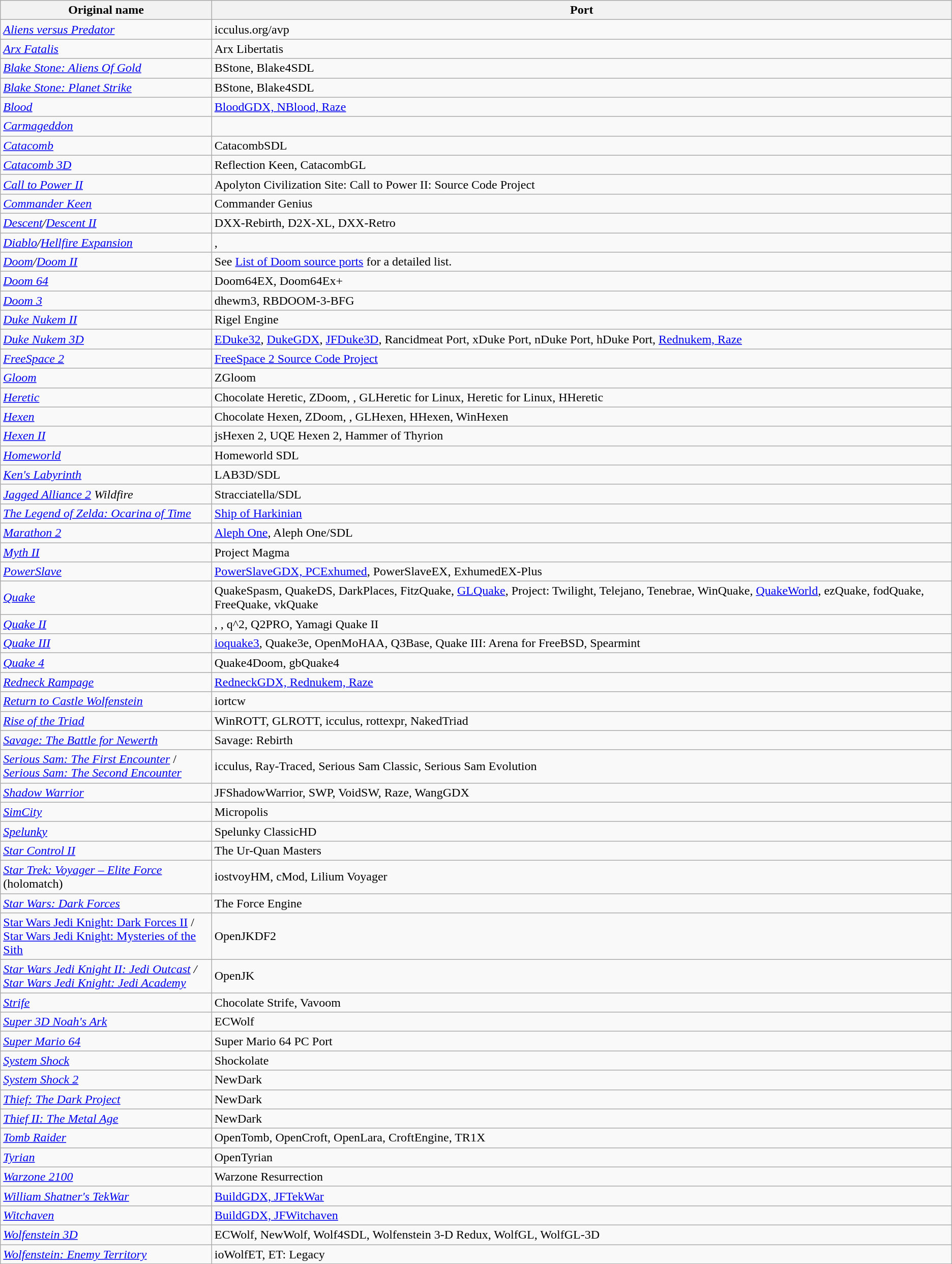<table class="wikitable collapsible sortable">
<tr>
<th>Original name</th>
<th>Port</th>
</tr>
<tr>
<td><em><a href='#'>Aliens versus Predator</a></em></td>
<td>icculus.org/avp</td>
</tr>
<tr>
<td><em><a href='#'>Arx Fatalis</a></em></td>
<td>Arx Libertatis</td>
</tr>
<tr>
<td><a href='#'><em>Blake Stone: Aliens Of Gold</em></a></td>
<td>BStone, Blake4SDL</td>
</tr>
<tr>
<td><em><a href='#'>Blake Stone: Planet Strike</a></em></td>
<td>BStone, Blake4SDL</td>
</tr>
<tr>
<td><em><a href='#'>Blood</a></em></td>
<td><a href='#'>BloodGDX, NBlood, Raze</a></td>
</tr>
<tr>
<td><em><a href='#'>Carmageddon</a></em></td>
<td></td>
</tr>
<tr>
<td><em><a href='#'>Catacomb</a></em></td>
<td>CatacombSDL</td>
</tr>
<tr>
<td><em><a href='#'>Catacomb 3D</a></em></td>
<td>Reflection Keen, CatacombGL</td>
</tr>
<tr>
<td><em><a href='#'>Call to Power II</a></em></td>
<td>Apolyton Civilization Site: Call to Power II: Source Code Project</td>
</tr>
<tr>
<td><em><a href='#'>Commander Keen</a></em></td>
<td>Commander Genius</td>
</tr>
<tr>
<td><em><a href='#'>Descent</a>/<a href='#'>Descent II</a></em></td>
<td>DXX-Rebirth, D2X-XL, DXX-Retro</td>
</tr>
<tr>
<td><em><a href='#'>Diablo</a>/<a href='#'>Hellfire Expansion</a></em></td>
<td>, </td>
</tr>
<tr>
<td><em><a href='#'>Doom</a>/<a href='#'>Doom II</a></em></td>
<td>See <a href='#'>List of Doom source ports</a> for a detailed list.</td>
</tr>
<tr>
<td><em><a href='#'>Doom 64</a></em></td>
<td>Doom64EX, Doom64Ex+</td>
</tr>
<tr>
<td><em><a href='#'>Doom 3</a></em></td>
<td>dhewm3, RBDOOM-3-BFG</td>
</tr>
<tr>
<td><em><a href='#'>Duke Nukem II</a></em></td>
<td>Rigel Engine</td>
</tr>
<tr>
<td><em><a href='#'>Duke Nukem 3D</a></em></td>
<td><a href='#'>EDuke32</a>, <a href='#'>DukeGDX</a>, <a href='#'>JFDuke3D</a>, Rancidmeat Port, xDuke Port, nDuke Port, hDuke Port, <a href='#'>Rednukem, Raze</a></td>
</tr>
<tr>
<td><em><a href='#'>FreeSpace 2</a></em></td>
<td><a href='#'>FreeSpace 2 Source Code Project</a></td>
</tr>
<tr>
<td><em><a href='#'>Gloom</a></em></td>
<td>ZGloom</td>
</tr>
<tr>
<td><em><a href='#'>Heretic</a></em></td>
<td>Chocolate Heretic, ZDoom, , GLHeretic for Linux, Heretic for Linux, HHeretic</td>
</tr>
<tr>
<td><em><a href='#'>Hexen</a></em></td>
<td>Chocolate Hexen, ZDoom, , GLHexen, HHexen, WinHexen</td>
</tr>
<tr>
<td><em><a href='#'>Hexen II</a></em></td>
<td>jsHexen 2, UQE Hexen 2, Hammer of Thyrion</td>
</tr>
<tr>
<td><em><a href='#'>Homeworld</a></em></td>
<td>Homeworld SDL</td>
</tr>
<tr>
<td><em><a href='#'>Ken's Labyrinth</a></em></td>
<td>LAB3D/SDL</td>
</tr>
<tr>
<td><em><a href='#'>Jagged Alliance 2</a> Wildfire</em></td>
<td>Stracciatella/SDL</td>
</tr>
<tr>
<td><em><a href='#'>The Legend of Zelda: Ocarina of Time</a></em></td>
<td><a href='#'>Ship of Harkinian</a></td>
</tr>
<tr>
<td><em><a href='#'>Marathon 2</a></em></td>
<td><a href='#'>Aleph One</a>, Aleph One/SDL</td>
</tr>
<tr>
<td><em><a href='#'>Myth II</a></em></td>
<td>Project Magma</td>
</tr>
<tr>
<td><em><a href='#'>PowerSlave</a></em></td>
<td><a href='#'>PowerSlaveGDX, PCExhumed</a>, PowerSlaveEX, ExhumedEX-Plus</td>
</tr>
<tr>
<td><em><a href='#'>Quake</a></em></td>
<td>QuakeSpasm, QuakeDS, DarkPlaces, FitzQuake, <a href='#'>GLQuake</a>, Project: Twilight, Telejano, Tenebrae, WinQuake, <a href='#'>QuakeWorld</a>, ezQuake, fodQuake, FreeQuake, vkQuake</td>
</tr>
<tr>
<td><em><a href='#'>Quake II</a></em></td>
<td>, , q^2, Q2PRO, Yamagi Quake II</td>
</tr>
<tr>
<td><em><a href='#'>Quake III</a></em></td>
<td><a href='#'>ioquake3</a>, Quake3e, OpenMoHAA, Q3Base, Quake III: Arena for FreeBSD, Spearmint</td>
</tr>
<tr>
<td><em><a href='#'>Quake 4</a></em></td>
<td>Quake4Doom, gbQuake4</td>
</tr>
<tr>
<td><em><a href='#'>Redneck Rampage</a></em></td>
<td><a href='#'>RedneckGDX, Rednukem, Raze</a></td>
</tr>
<tr>
<td><em><a href='#'>Return to Castle Wolfenstein</a></em></td>
<td>iortcw</td>
</tr>
<tr>
<td><em><a href='#'>Rise of the Triad</a></em></td>
<td>WinROTT, GLROTT, icculus, rottexpr, NakedTriad</td>
</tr>
<tr>
<td><em><a href='#'>Savage: The Battle for Newerth</a></em></td>
<td>Savage: Rebirth</td>
</tr>
<tr>
<td><em><a href='#'>Serious Sam: The First Encounter</a></em> /<br> <em><a href='#'>Serious Sam: The Second Encounter</a></em></td>
<td>icculus, Ray-Traced, Serious Sam Classic, Serious Sam Evolution</td>
</tr>
<tr>
<td><em><a href='#'>Shadow Warrior</a></em></td>
<td>JFShadowWarrior, SWP, VoidSW, Raze, WangGDX</td>
</tr>
<tr>
<td><em><a href='#'>SimCity</a></em></td>
<td>Micropolis</td>
</tr>
<tr>
<td><em><a href='#'>Spelunky</a></em></td>
<td>Spelunky ClassicHD</td>
</tr>
<tr>
<td><em><a href='#'>Star Control II</a></em></td>
<td>The Ur-Quan Masters</td>
</tr>
<tr>
<td><em><a href='#'>Star Trek: Voyager – Elite Force</a></em> (holomatch)</td>
<td>iostvoyHM, cMod, Lilium Voyager</td>
</tr>
<tr>
<td><em><a href='#'>Star Wars: Dark Forces</a></em></td>
<td>The Force Engine</td>
</tr>
<tr>
<td><a href='#'>Star Wars Jedi Knight: Dark Forces II</a> / <br><a href='#'>Star Wars Jedi Knight: Mysteries of the Sith</a></td>
<td>OpenJKDF2</td>
</tr>
<tr>
<td><em><a href='#'>Star Wars Jedi Knight II: Jedi Outcast</a> /<br><a href='#'>Star Wars Jedi Knight: Jedi Academy</a></em></td>
<td>OpenJK</td>
</tr>
<tr>
<td><em><a href='#'>Strife</a></em></td>
<td>Chocolate Strife, Vavoom</td>
</tr>
<tr>
<td><em><a href='#'>Super 3D Noah's Ark</a></em></td>
<td>ECWolf</td>
</tr>
<tr>
<td><em><a href='#'>Super Mario 64</a></em></td>
<td>Super Mario 64 PC Port</td>
</tr>
<tr>
<td><em><a href='#'>System Shock</a></em></td>
<td>Shockolate</td>
</tr>
<tr>
<td><em><a href='#'>System Shock 2</a></em></td>
<td>NewDark</td>
</tr>
<tr>
<td><em><a href='#'>Thief: The Dark Project</a></em></td>
<td>NewDark</td>
</tr>
<tr>
<td><em><a href='#'>Thief II: The Metal Age</a></em></td>
<td>NewDark</td>
</tr>
<tr>
<td><em><a href='#'>Tomb Raider</a></em></td>
<td>OpenTomb, OpenCroft, OpenLara, CroftEngine, TR1X</td>
</tr>
<tr>
<td><em><a href='#'>Tyrian</a></em></td>
<td>OpenTyrian</td>
</tr>
<tr>
<td><em><a href='#'>Warzone 2100</a></em></td>
<td>Warzone Resurrection</td>
</tr>
<tr>
<td><em><a href='#'>William Shatner's TekWar</a></em></td>
<td><a href='#'>BuildGDX, JFTekWar</a></td>
</tr>
<tr>
<td><em><a href='#'>Witchaven</a></em></td>
<td><a href='#'>BuildGDX, JFWitchaven</a></td>
</tr>
<tr>
<td><em><a href='#'>Wolfenstein 3D</a></em></td>
<td>ECWolf, NewWolf, Wolf4SDL, Wolfenstein 3-D Redux, WolfGL, WolfGL-3D</td>
</tr>
<tr>
<td><em><a href='#'>Wolfenstein: Enemy Territory</a></em></td>
<td>ioWolfET, ET: Legacy</td>
</tr>
</table>
